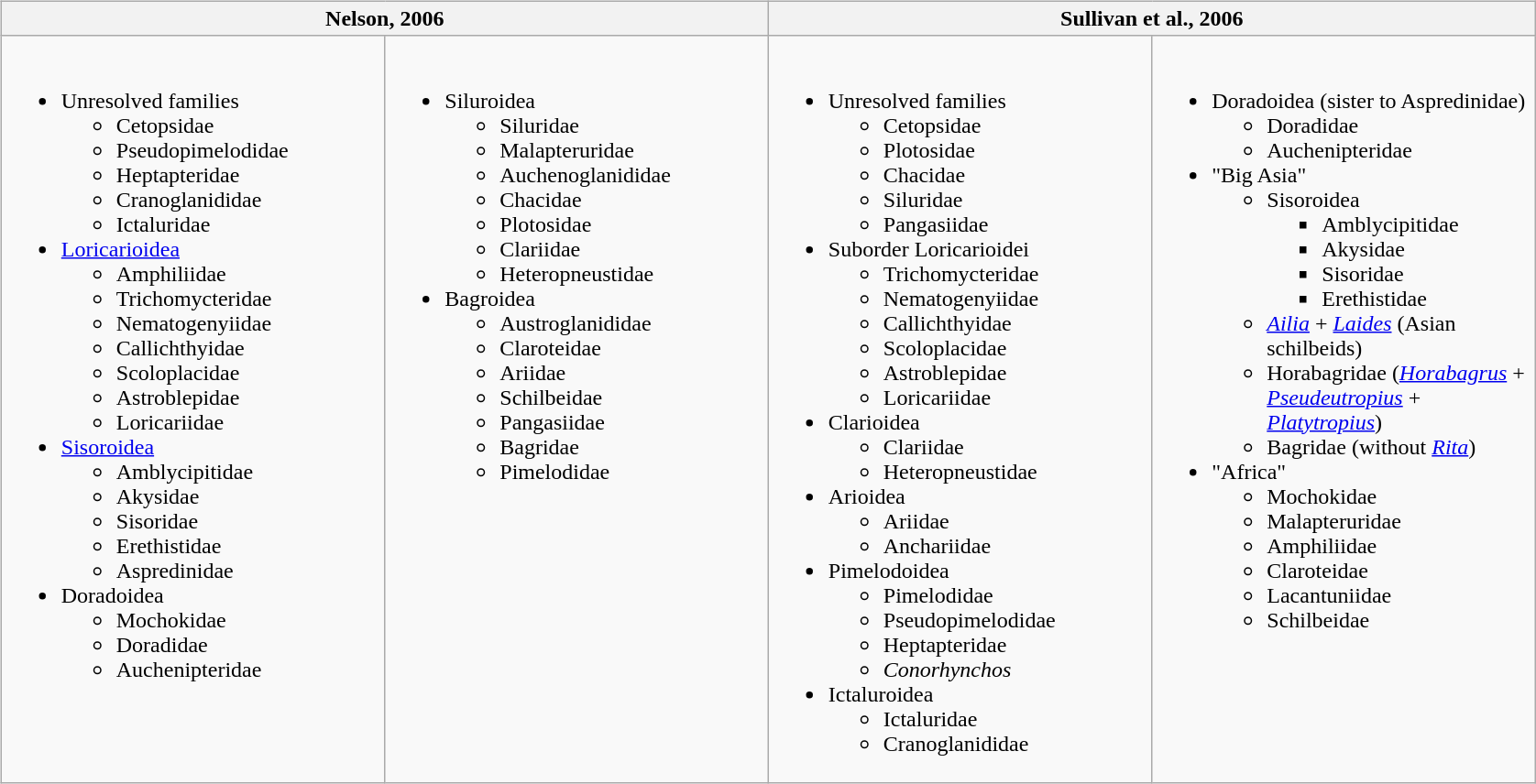<table>
<tr>
<td><br><table class="wikitable sortable collapsible collapsed">
<tr>
<th colspan="2">Nelson, 2006</th>
<th colspan="2">Sullivan et al., 2006</th>
</tr>
<tr style="vertical-align:top;">
<td style="width:25%;"><br><ul><li>Unresolved families<ul><li>Cetopsidae</li><li>Pseudopimelodidae</li><li>Heptapteridae</li><li>Cranoglanididae</li><li>Ictaluridae</li></ul></li><li><a href='#'>Loricarioidea</a><ul><li>Amphiliidae</li><li>Trichomycteridae</li><li>Nematogenyiidae</li><li>Callichthyidae</li><li>Scoloplacidae</li><li>Astroblepidae</li><li>Loricariidae</li></ul></li><li><a href='#'>Sisoroidea</a><ul><li>Amblycipitidae</li><li>Akysidae</li><li>Sisoridae</li><li>Erethistidae</li><li>Aspredinidae</li></ul></li><li>Doradoidea<ul><li>Mochokidae</li><li>Doradidae</li><li>Auchenipteridae</li></ul></li></ul></td>
<td style="width:25%;"><br><ul><li>Siluroidea<ul><li>Siluridae</li><li>Malapteruridae</li><li>Auchenoglanididae</li><li>Chacidae</li><li>Plotosidae</li><li>Clariidae</li><li>Heteropneustidae</li></ul></li><li>Bagroidea<ul><li>Austroglanididae</li><li>Claroteidae</li><li>Ariidae</li><li>Schilbeidae</li><li>Pangasiidae</li><li>Bagridae</li><li>Pimelodidae</li></ul></li></ul></td>
<td style="width:25%;"><br><ul><li>Unresolved families<ul><li>Cetopsidae</li><li>Plotosidae</li><li>Chacidae</li><li>Siluridae</li><li>Pangasiidae</li></ul></li><li>Suborder Loricarioidei<ul><li>Trichomycteridae</li><li>Nematogenyiidae</li><li>Callichthyidae</li><li>Scoloplacidae</li><li>Astroblepidae</li><li>Loricariidae</li></ul></li><li>Clarioidea<ul><li>Clariidae</li><li>Heteropneustidae</li></ul></li><li>Arioidea<ul><li>Ariidae</li><li>Anchariidae</li></ul></li><li>Pimelodoidea<ul><li>Pimelodidae</li><li>Pseudopimelodidae</li><li>Heptapteridae</li><li><em>Conorhynchos</em></li></ul></li><li>Ictaluroidea<ul><li>Ictaluridae</li><li>Cranoglanididae</li></ul></li></ul></td>
<td style="width:25%;"><br><ul><li>Doradoidea (sister to Aspredinidae)<ul><li>Doradidae</li><li>Auchenipteridae</li></ul></li><li>"Big Asia"<ul><li>Sisoroidea<ul><li>Amblycipitidae</li><li>Akysidae</li><li>Sisoridae</li><li>Erethistidae</li></ul></li><li><em><a href='#'>Ailia</a></em> + <em><a href='#'>Laides</a></em> (Asian schilbeids)</li><li>Horabagridae (<em><a href='#'>Horabagrus</a></em> + <em><a href='#'>Pseudeutropius</a></em> + <em><a href='#'>Platytropius</a></em>)</li><li>Bagridae (without <em><a href='#'>Rita</a></em>)</li></ul></li><li>"Africa"<ul><li>Mochokidae</li><li>Malapteruridae</li><li>Amphiliidae</li><li>Claroteidae</li><li>Lacantuniidae</li><li>Schilbeidae</li></ul></li></ul></td>
</tr>
</table>
</td>
</tr>
</table>
